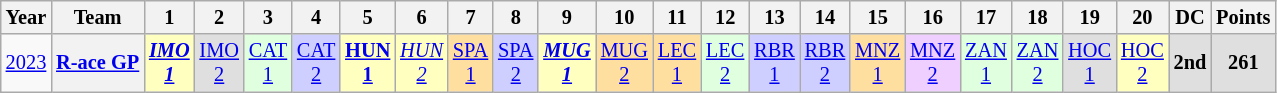<table class="wikitable" style="text-align:center; font-size:85%;">
<tr>
<th>Year</th>
<th>Team</th>
<th>1</th>
<th>2</th>
<th>3</th>
<th>4</th>
<th>5</th>
<th>6</th>
<th>7</th>
<th>8</th>
<th>9</th>
<th>10</th>
<th>11</th>
<th>12</th>
<th>13</th>
<th>14</th>
<th>15</th>
<th>16</th>
<th>17</th>
<th>18</th>
<th>19</th>
<th>20</th>
<th>DC</th>
<th>Points</th>
</tr>
<tr>
<td><a href='#'>2023</a></td>
<th nowrap><a href='#'>R-ace GP</a></th>
<td style="background:#FFFFBF;"><strong><em><a href='#'>IMO<br>1</a></em></strong><br></td>
<td style="background:#DFDFDF;"><a href='#'>IMO<br>2</a><br></td>
<td style="background:#DFFFDF;"><a href='#'>CAT<br>1</a><br></td>
<td style="background:#CFCFFF;"><a href='#'>CAT<br>2</a><br></td>
<td style="background:#FFFFBF;"><strong><a href='#'>HUN<br>1</a></strong><br></td>
<td style="background:#FFFFBF;"><em><a href='#'>HUN<br>2</a></em><br></td>
<td style="background:#FFDF9F;"><a href='#'>SPA<br>1</a><br></td>
<td style="background:#CFCFFF;"><a href='#'>SPA<br>2</a><br></td>
<td style="background:#FFFFBF;"><strong><em><a href='#'>MUG<br>1</a></em></strong><br></td>
<td style="background:#FFDF9F;"><a href='#'>MUG<br>2</a><br></td>
<td style="background:#FFDF9F;"><a href='#'>LEC<br>1</a><br></td>
<td style="background:#DFFFDF;"><a href='#'>LEC<br>2</a><br></td>
<td style="background:#CFCFFF;"><a href='#'>RBR<br>1</a><br></td>
<td style="background:#CFCFFF;"><a href='#'>RBR<br>2</a><br></td>
<td style="background:#FFDF9F;"><a href='#'>MNZ<br>1</a><br></td>
<td style="background:#EFCFFF;"><a href='#'>MNZ<br>2</a><br></td>
<td style="background:#DFFFDF;"><a href='#'>ZAN<br>1</a><br></td>
<td style="background:#DFFFDF;"><a href='#'>ZAN<br>2</a><br></td>
<td style="background:#DFDFDF;"><a href='#'>HOC<br>1</a><br></td>
<td style="background:#FFFFBF;"><a href='#'>HOC<br>2</a><br></td>
<th style="background:#DFDFDF;">2nd</th>
<th style="background:#DFDFDF;">261</th>
</tr>
</table>
